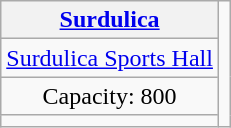<table class="wikitable" style="text-align:center">
<tr>
<th><a href='#'>Surdulica</a></th>
<td rowspan=4></td>
</tr>
<tr>
<td><a href='#'>Surdulica Sports Hall</a></td>
</tr>
<tr>
<td>Capacity: 800</td>
</tr>
<tr>
<td></td>
</tr>
</table>
